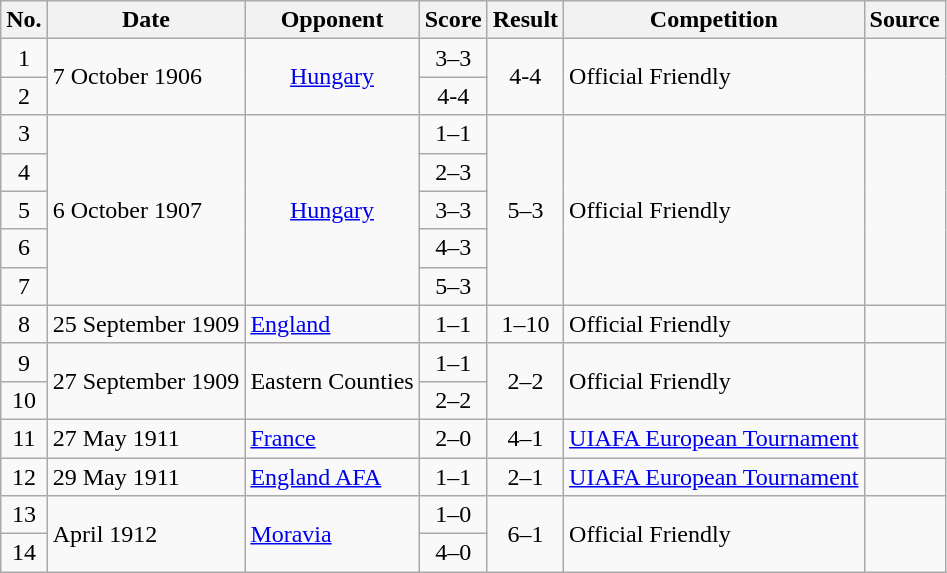<table class="wikitable sortable">
<tr>
<th scope="col">No.</th>
<th scope="col">Date</th>
<th scope="col">Opponent</th>
<th scope="col">Score</th>
<th scope="col">Result</th>
<th scope="col">Competition</th>
<th scope="col">Source</th>
</tr>
<tr>
<td align="center">1</td>
<td rowspan="2">7 October 1906</td>
<td rowspan="2" style="text-align:center"><a href='#'>Hungary</a></td>
<td align="center">3–3</td>
<td rowspan="2" style="text-align:center">4-4</td>
<td rowspan="2">Official Friendly</td>
<td rowspan="2"></td>
</tr>
<tr>
<td align="center">2</td>
<td align="center">4-4</td>
</tr>
<tr>
<td align="center">3</td>
<td rowspan="5">6 October 1907</td>
<td rowspan="5" style="text-align:center"><a href='#'>Hungary</a></td>
<td align="center">1–1</td>
<td rowspan="5" style="text-align:center">5–3</td>
<td rowspan="5">Official Friendly</td>
<td rowspan="5"></td>
</tr>
<tr>
<td align="center">4</td>
<td align="center">2–3</td>
</tr>
<tr>
<td align="center">5</td>
<td align="center">3–3</td>
</tr>
<tr>
<td align="center">6</td>
<td align="center">4–3</td>
</tr>
<tr>
<td align="center">7</td>
<td align="center">5–3</td>
</tr>
<tr>
<td align="center">8</td>
<td>25 September 1909</td>
<td><a href='#'>England</a></td>
<td align="center">1–1</td>
<td align="center">1–10</td>
<td>Official Friendly</td>
<td></td>
</tr>
<tr>
<td align="center">9</td>
<td rowspan="2">27 September 1909</td>
<td rowspan="2">Eastern Counties</td>
<td align="center">1–1</td>
<td rowspan="2" style="text-align:center">2–2</td>
<td rowspan="2">Official Friendly</td>
<td rowspan="2"></td>
</tr>
<tr>
<td align="center">10</td>
<td align="center">2–2</td>
</tr>
<tr>
<td align="center">11</td>
<td>27 May 1911</td>
<td><a href='#'>France</a></td>
<td align="center">2–0</td>
<td align="center">4–1</td>
<td><a href='#'>UIAFA European Tournament</a></td>
<td></td>
</tr>
<tr>
<td align="center">12</td>
<td>29 May 1911</td>
<td><a href='#'>England AFA</a></td>
<td align="center">1–1</td>
<td align="center">2–1</td>
<td><a href='#'>UIAFA European Tournament</a></td>
<td></td>
</tr>
<tr>
<td align="center">13</td>
<td rowspan="2">April 1912</td>
<td rowspan="2"><a href='#'>Moravia</a></td>
<td align="center">1–0</td>
<td rowspan="2" style="text-align:center">6–1</td>
<td rowspan="2">Official Friendly</td>
<td rowspan="2"></td>
</tr>
<tr>
<td align="center">14</td>
<td align="center">4–0</td>
</tr>
</table>
